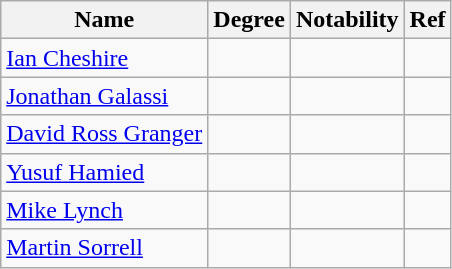<table class="wikitable">
<tr>
<th>Name</th>
<th>Degree</th>
<th>Notability</th>
<th>Ref</th>
</tr>
<tr>
<td><a href='#'>Ian Cheshire</a></td>
<td></td>
<td></td>
<td></td>
</tr>
<tr>
<td><a href='#'>Jonathan Galassi</a></td>
<td></td>
<td></td>
<td></td>
</tr>
<tr>
<td><a href='#'>David Ross Granger</a></td>
<td></td>
<td></td>
<td></td>
</tr>
<tr>
<td><a href='#'>Yusuf Hamied</a></td>
<td></td>
<td></td>
<td></td>
</tr>
<tr>
<td><a href='#'>Mike Lynch</a></td>
<td></td>
<td></td>
<td></td>
</tr>
<tr>
<td><a href='#'>Martin Sorrell</a></td>
<td></td>
<td></td>
<td></td>
</tr>
</table>
